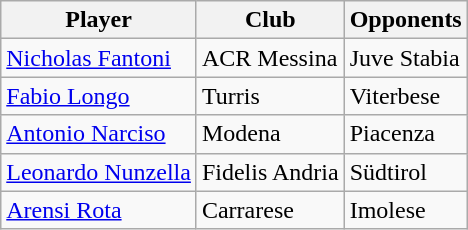<table class="wikitable" style="text-align:center">
<tr>
<th>Player</th>
<th>Club</th>
<th>Opponents</th>
</tr>
<tr>
<td align="left"> <a href='#'>Nicholas Fantoni</a></td>
<td align="left">ACR Messina</td>
<td align="left">Juve Stabia</td>
</tr>
<tr>
<td align="left"> <a href='#'>Fabio Longo</a></td>
<td align="left">Turris</td>
<td align="left">Viterbese</td>
</tr>
<tr>
<td align="left"> <a href='#'>Antonio Narciso</a></td>
<td align="left">Modena</td>
<td align="left">Piacenza</td>
</tr>
<tr>
<td align="left"> <a href='#'>Leonardo Nunzella</a></td>
<td align="left">Fidelis Andria</td>
<td align="left">Südtirol</td>
</tr>
<tr>
<td align="left"> <a href='#'>Arensi Rota</a></td>
<td align="left">Carrarese</td>
<td align="left">Imolese</td>
</tr>
</table>
